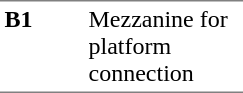<table border=0 cellspacing=0 cellpadding=3>
<tr>
<td style="border-bottom:solid 1px gray;border-top:solid 1px gray;" width=50 valign=top><strong>B1</strong></td>
<td style="border-top:solid 1px gray;border-bottom:solid 1px gray;" width=100 valign=top>Mezzanine for platform connection</td>
</tr>
</table>
